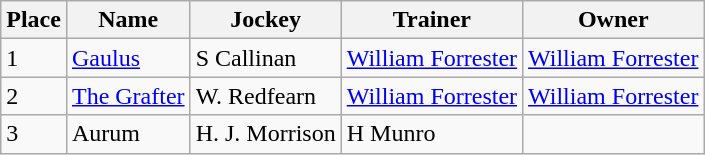<table class="wikitable">
<tr>
<th>Place</th>
<th>Name</th>
<th>Jockey</th>
<th>Trainer</th>
<th>Owner</th>
</tr>
<tr>
<td>1</td>
<td><a href='#'>Gaulus</a></td>
<td>S Callinan</td>
<td><a href='#'>William Forrester</a></td>
<td><a href='#'>William Forrester</a></td>
</tr>
<tr>
<td>2</td>
<td><a href='#'>The Grafter</a></td>
<td>W. Redfearn</td>
<td><a href='#'>William Forrester</a></td>
<td><a href='#'>William Forrester</a></td>
</tr>
<tr>
<td>3</td>
<td>Aurum</td>
<td>H. J. Morrison</td>
<td>H Munro</td>
</tr>
</table>
